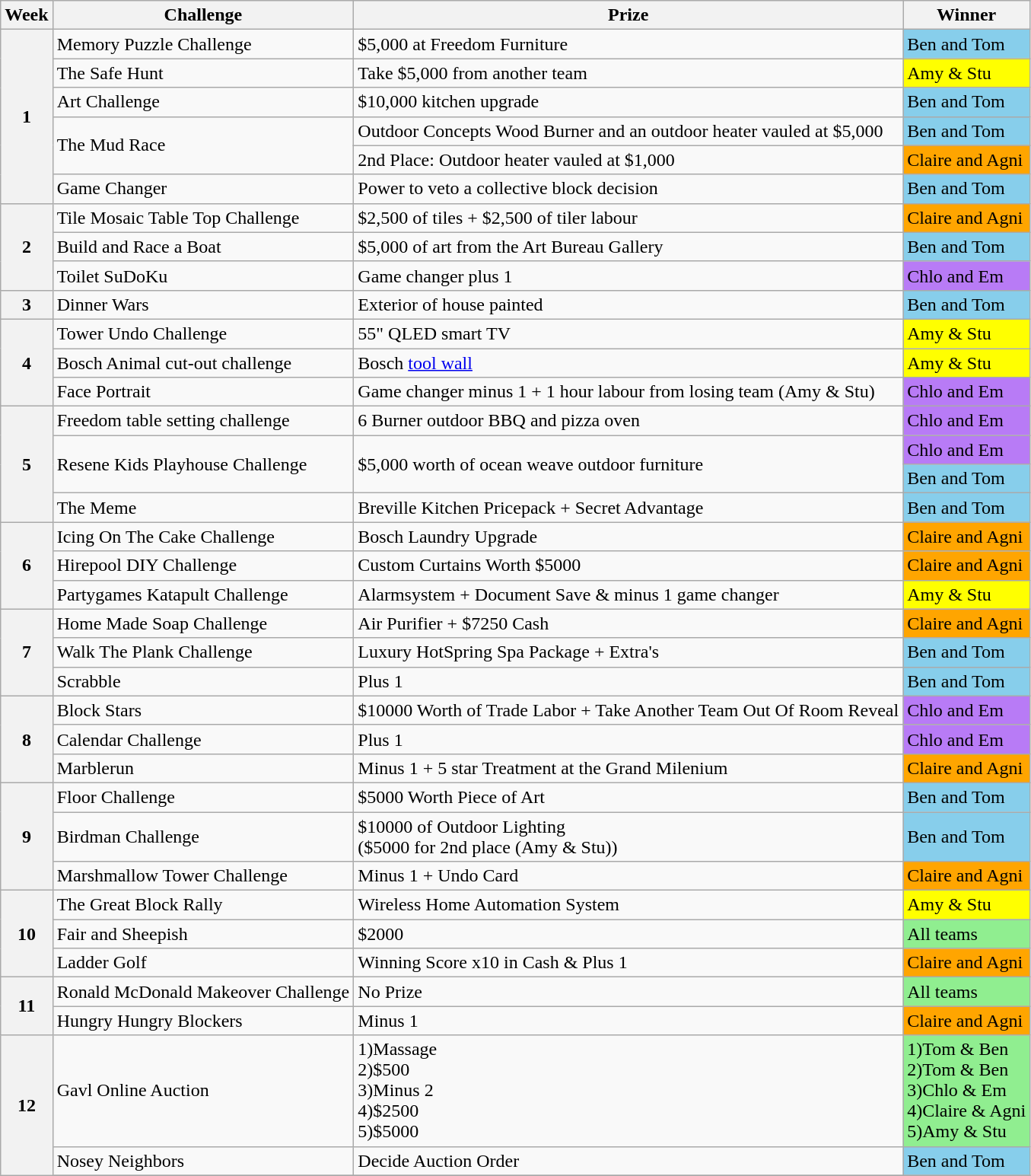<table class="wikitable">
<tr>
<th>Week</th>
<th>Challenge</th>
<th>Prize</th>
<th>Winner</th>
</tr>
<tr>
<th rowspan="6">1</th>
<td>Memory Puzzle Challenge</td>
<td>$5,000 at Freedom Furniture</td>
<td style="background:skyblue; color:black;" scope="col">Ben and Tom</td>
</tr>
<tr>
<td>The Safe Hunt</td>
<td>Take $5,000 from another team</td>
<td style="background:#B87BF6; background-color:Yellow" scope="col">Amy & Stu</td>
</tr>
<tr>
<td>Art Challenge</td>
<td>$10,000 kitchen upgrade</td>
<td style="background:skyblue; color:black;" scope="col">Ben and Tom</td>
</tr>
<tr>
<td rowspan="2">The Mud Race</td>
<td>Outdoor Concepts Wood Burner and an outdoor heater vauled at $5,000</td>
<td style="background:skyblue; color:black;" scope="col">Ben and Tom</td>
</tr>
<tr>
<td>2nd Place: Outdoor heater vauled at $1,000</td>
<td style="background:orange; color:black;" scope="col">Claire and Agni</td>
</tr>
<tr>
<td>Game Changer</td>
<td>Power to veto a collective block decision</td>
<td style="background:skyblue; color:black;" scope="col">Ben and Tom</td>
</tr>
<tr>
<th rowspan="3">2</th>
<td>Tile Mosaic Table Top Challenge</td>
<td>$2,500 of tiles + $2,500 of tiler labour</td>
<td style="background:orange; color:black;" scope="col">Claire and Agni</td>
</tr>
<tr>
<td>Build and Race a Boat</td>
<td>$5,000 of art from the Art Bureau Gallery</td>
<td style="background:skyblue; color:black;" scope="col">Ben and Tom</td>
</tr>
<tr>
<td>Toilet SuDoKu</td>
<td>Game changer plus 1</td>
<td style="background:#B87BF6; color:black;" scope="col">Chlo and Em</td>
</tr>
<tr>
<th>3</th>
<td>Dinner Wars</td>
<td>Exterior of house painted</td>
<td style="background:skyblue; color:black;" scope="col">Ben and Tom</td>
</tr>
<tr>
<th rowspan="3">4</th>
<td>Tower Undo Challenge</td>
<td>55" QLED smart TV</td>
<td style="background:yellow; color:black;" scope="col">Amy & Stu</td>
</tr>
<tr>
<td>Bosch Animal cut-out challenge</td>
<td>Bosch <a href='#'>tool wall</a></td>
<td style="background:yellow; color:black;" scope="col">Amy & Stu</td>
</tr>
<tr>
<td>Face Portrait</td>
<td>Game changer minus 1 + 1 hour labour from losing team (Amy & Stu)</td>
<td style="background:#B87BF6; color:black;" scope="col">Chlo and Em</td>
</tr>
<tr>
<th rowspan="4">5</th>
<td>Freedom table setting challenge</td>
<td>6 Burner outdoor BBQ and pizza oven</td>
<td style="background:#B87BF6; color:black;" scope="col">Chlo and Em</td>
</tr>
<tr>
<td rowspan="2">Resene Kids Playhouse Challenge</td>
<td rowspan="2">$5,000 worth of ocean weave outdoor furniture</td>
<td style="background:#B87BF6; color:black;" scope="col">Chlo and Em</td>
</tr>
<tr>
<td style="background:skyblue; color:black;" scope="col">Ben and Tom</td>
</tr>
<tr>
<td>The Meme</td>
<td>Breville Kitchen Pricepack + Secret Advantage</td>
<td style="background:skyblue; color:black;" scope="col">Ben and Tom</td>
</tr>
<tr>
<th rowspan="3">6</th>
<td>Icing On The Cake Challenge</td>
<td>Bosch Laundry Upgrade</td>
<td style="background:orange; color:black;" scope="col">Claire and Agni</td>
</tr>
<tr>
<td>Hirepool DIY Challenge</td>
<td>Custom Curtains Worth $5000</td>
<td style="background:orange; color:black;" scope="col">Claire and Agni</td>
</tr>
<tr>
<td>Partygames Katapult Challenge</td>
<td>Alarmsystem + Document Save & minus 1 game changer</td>
<td style="background:yellow; color:black;" scope="col">Amy & Stu</td>
</tr>
<tr>
<th rowspan="3">7</th>
<td>Home Made Soap Challenge</td>
<td>Air Purifier + $7250 Cash</td>
<td style="background:orange; color:black;" scope="col">Claire and Agni</td>
</tr>
<tr>
<td>Walk The Plank Challenge</td>
<td>Luxury HotSpring Spa Package + Extra's</td>
<td style="background:skyblue; color:black;" scope="col">Ben and Tom</td>
</tr>
<tr>
<td>Scrabble</td>
<td>Plus 1</td>
<td style="background:skyblue; color:black;" scope="col">Ben and Tom</td>
</tr>
<tr>
<th rowspan="3">8</th>
<td>Block Stars</td>
<td>$10000 Worth of Trade Labor + Take Another Team Out Of Room Reveal</td>
<td style="background:#B87BF6; color:black;" scope="col">Chlo and Em</td>
</tr>
<tr>
<td>Calendar Challenge</td>
<td>Plus 1</td>
<td style="background:#B87BF6; color:black;" scope="col">Chlo and Em</td>
</tr>
<tr>
<td>Marblerun</td>
<td>Minus 1 + 5 star Treatment at the Grand Milenium</td>
<td style="background:orange; color:black;" scope="col">Claire and Agni</td>
</tr>
<tr>
<th rowspan="3">9</th>
<td>Floor Challenge</td>
<td>$5000 Worth Piece of Art</td>
<td style="background:skyblue; color:black;" scope="col">Ben and Tom</td>
</tr>
<tr>
<td>Birdman Challenge</td>
<td>$10000 of Outdoor Lighting<br>($5000 for 2nd place (Amy & Stu))</td>
<td style="background:skyblue; color:black;" scope="col">Ben and Tom</td>
</tr>
<tr>
<td>Marshmallow Tower Challenge</td>
<td>Minus 1 + Undo Card</td>
<td style="background:orange;  color:black;" scope="col">Claire and Agni</td>
</tr>
<tr>
<th rowspan="3">10</th>
<td>The Great Block Rally</td>
<td>Wireless Home Automation System</td>
<td style="background:yellow; color:black;" scope="col">Amy & Stu</td>
</tr>
<tr>
<td>Fair and Sheepish</td>
<td>$2000 </td>
<td style="background:lightgreen; color:black;" scope="col">All teams</td>
</tr>
<tr>
<td>Ladder Golf</td>
<td>Winning Score x10 in Cash & Plus 1</td>
<td style="background:orange; color:black;" scope="col">Claire and Agni</td>
</tr>
<tr>
<th rowspan="2">11</th>
<td>Ronald McDonald Makeover Challenge</td>
<td>No Prize</td>
<td style="background:lightgreen; color:black;" scope="col">All teams</td>
</tr>
<tr>
<td>Hungry Hungry Blockers</td>
<td>Minus 1</td>
<td style="background:orange; color:black;" scope="col">Claire and Agni</td>
</tr>
<tr>
<th rowspan="3">12</th>
<td>Gavl Online Auction</td>
<td>1)Massage<br>2)$500<br>3)Minus 2<br>4)$2500<br>5)$5000</td>
<td bgcolor="lightgreen">1)Tom & Ben<br>2)Tom & Ben<br>3)Chlo & Em<br>4)Claire & Agni<br>5)Amy & Stu</td>
</tr>
<tr>
<td>Nosey Neighbors</td>
<td>Decide Auction Order</td>
<td style="background:skyblue; color:black;" scope="col">Ben and Tom</td>
</tr>
<tr>
</tr>
</table>
